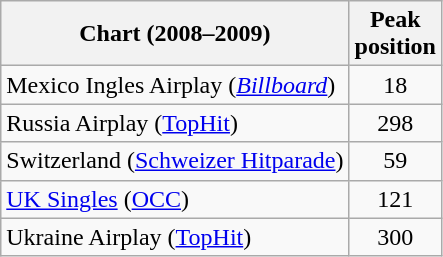<table class="wikitable sortable">
<tr>
<th>Chart (2008–2009)</th>
<th>Peak<br>position</th>
</tr>
<tr>
<td>Mexico Ingles Airplay (<a href='#'><em>Billboard</em></a>)</td>
<td align="center">18</td>
</tr>
<tr>
<td>Russia Airplay (<a href='#'>TopHit</a>)</td>
<td align="center">298</td>
</tr>
<tr>
<td>Switzerland (<a href='#'>Schweizer Hitparade</a>)</td>
<td align="center">59</td>
</tr>
<tr>
<td><a href='#'>UK Singles</a> (<a href='#'>OCC</a>)</td>
<td align="center">121</td>
</tr>
<tr>
<td>Ukraine Airplay (<a href='#'>TopHit</a>)</td>
<td align="center">300</td>
</tr>
</table>
